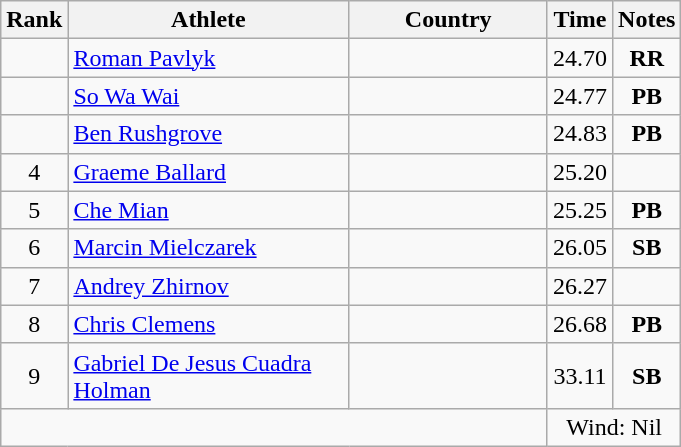<table class="wikitable sortable" style="text-align:center">
<tr>
<th>Rank</th>
<th style="width:180px">Athlete</th>
<th style="width:125px">Country</th>
<th>Time</th>
<th>Notes</th>
</tr>
<tr>
<td></td>
<td style="text-align:left;"><a href='#'>Roman Pavlyk</a></td>
<td style="text-align:left;"></td>
<td>24.70</td>
<td><strong>RR</strong></td>
</tr>
<tr>
<td></td>
<td style="text-align:left;"><a href='#'>So Wa Wai</a></td>
<td style="text-align:left;"></td>
<td>24.77</td>
<td><strong>PB</strong></td>
</tr>
<tr>
<td></td>
<td style="text-align:left;"><a href='#'>Ben Rushgrove</a></td>
<td style="text-align:left;"></td>
<td>24.83</td>
<td><strong>PB</strong></td>
</tr>
<tr>
<td>4</td>
<td style="text-align:left;"><a href='#'>Graeme Ballard</a></td>
<td style="text-align:left;"></td>
<td>25.20</td>
<td></td>
</tr>
<tr>
<td>5</td>
<td style="text-align:left;"><a href='#'>Che Mian</a></td>
<td style="text-align:left;"></td>
<td>25.25</td>
<td><strong>PB</strong></td>
</tr>
<tr>
<td>6</td>
<td style="text-align:left;"><a href='#'>Marcin Mielczarek</a></td>
<td style="text-align:left;"></td>
<td>26.05</td>
<td><strong>SB</strong></td>
</tr>
<tr>
<td>7</td>
<td style="text-align:left;"><a href='#'>Andrey Zhirnov</a></td>
<td style="text-align:left;"></td>
<td>26.27</td>
<td></td>
</tr>
<tr>
<td>8</td>
<td style="text-align:left;"><a href='#'>Chris Clemens</a></td>
<td style="text-align:left;"></td>
<td>26.68</td>
<td><strong>PB</strong></td>
</tr>
<tr>
<td>9</td>
<td style="text-align:left;"><a href='#'>Gabriel De Jesus Cuadra Holman</a></td>
<td style="text-align:left;"></td>
<td>33.11</td>
<td><strong>SB</strong></td>
</tr>
<tr class="sortbottom">
<td colspan="3"></td>
<td colspan="2">Wind: Nil</td>
</tr>
</table>
